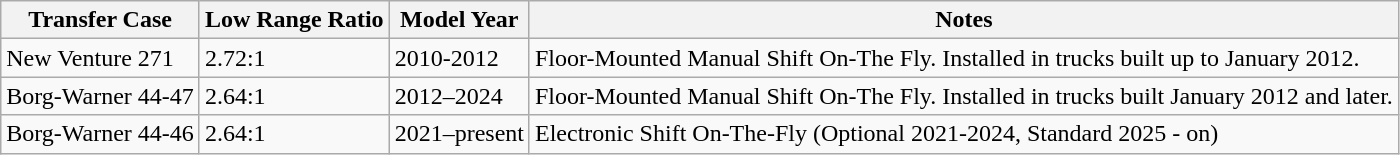<table class="wikitable">
<tr>
<th>Transfer Case</th>
<th>Low Range Ratio</th>
<th>Model Year</th>
<th>Notes</th>
</tr>
<tr>
<td>New Venture 271</td>
<td>2.72:1</td>
<td>2010-2012</td>
<td>Floor-Mounted Manual Shift On-The Fly. Installed in trucks built up to January 2012.</td>
</tr>
<tr>
<td>Borg-Warner 44-47</td>
<td>2.64:1</td>
<td>2012–2024</td>
<td>Floor-Mounted Manual Shift On-The Fly. Installed in trucks built January 2012 and later.</td>
</tr>
<tr>
<td>Borg-Warner 44-46</td>
<td>2.64:1</td>
<td>2021–present</td>
<td>Electronic Shift On-The-Fly (Optional 2021-2024, Standard 2025 - on)</td>
</tr>
</table>
